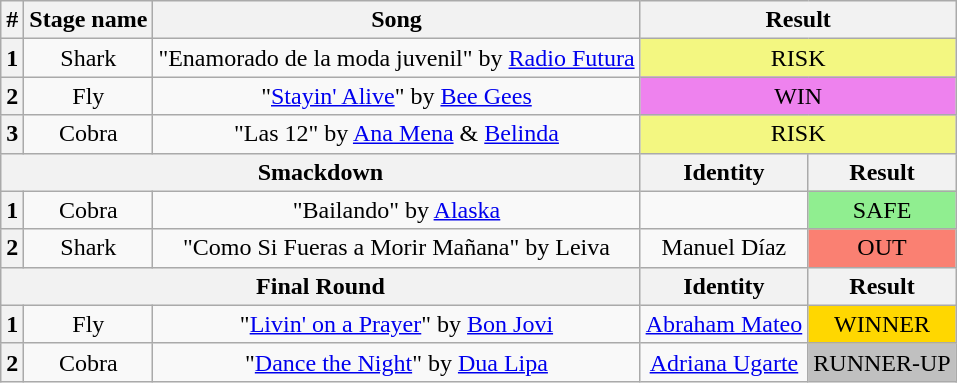<table class="wikitable plainrowheaders" style="text-align:center">
<tr>
<th>#</th>
<th>Stage name</th>
<th>Song</th>
<th colspan="2">Result</th>
</tr>
<tr>
<th>1</th>
<td>Shark</td>
<td>"Enamorado de la moda juvenil" by <a href='#'>Radio Futura</a></td>
<td colspan="2" bgcolor="#F3F781">RISK</td>
</tr>
<tr>
<th>2</th>
<td>Fly</td>
<td>"<a href='#'>Stayin' Alive</a>" by <a href='#'>Bee Gees</a></td>
<td colspan="2" bgcolor="violet">WIN</td>
</tr>
<tr>
<th>3</th>
<td>Cobra</td>
<td>"Las 12" by <a href='#'>Ana Mena</a> & <a href='#'>Belinda</a></td>
<td colspan="2" bgcolor="#F3F781">RISK</td>
</tr>
<tr>
<th colspan=3>Smackdown</th>
<th>Identity</th>
<th>Result</th>
</tr>
<tr>
<th>1</th>
<td>Cobra</td>
<td>"Bailando" by <a href='#'>Alaska</a></td>
<td></td>
<td bgcolor="lightgreen">SAFE</td>
</tr>
<tr>
<th>2</th>
<td>Shark</td>
<td>"Como Si Fueras a Morir Mañana" by Leiva</td>
<td>Manuel Díaz</td>
<td bgcolor="salmon">OUT</td>
</tr>
<tr>
<th colspan="3">Final Round</th>
<th>Identity</th>
<th>Result</th>
</tr>
<tr>
<th>1</th>
<td>Fly</td>
<td>"<a href='#'>Livin' on a Prayer</a>" by <a href='#'>Bon Jovi</a></td>
<td><a href='#'>Abraham Mateo</a></td>
<td bgcolor="Gold">WINNER</td>
</tr>
<tr>
<th>2</th>
<td>Cobra</td>
<td>"<a href='#'>Dance the Night</a>" by <a href='#'>Dua Lipa</a></td>
<td><a href='#'>Adriana Ugarte</a></td>
<td bgcolor="Silver">RUNNER-UP</td>
</tr>
</table>
